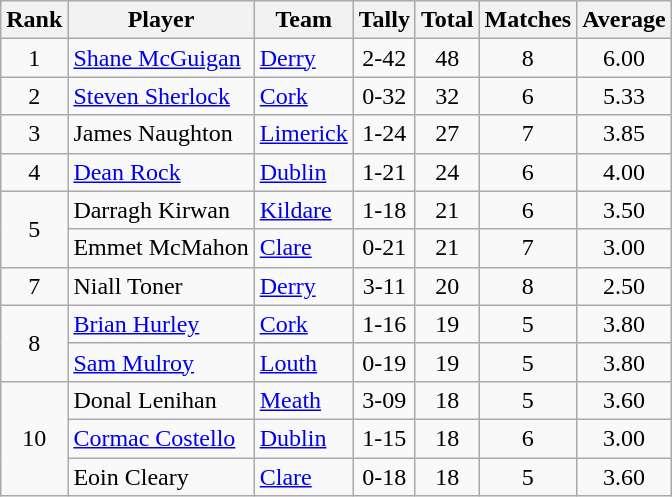<table class="wikitable">
<tr>
<th>Rank</th>
<th>Player</th>
<th>Team</th>
<th>Tally</th>
<th>Total</th>
<th>Matches</th>
<th>Average</th>
</tr>
<tr>
<td rowspan=1 align=center>1</td>
<td><a href='#'>Shane McGuigan</a></td>
<td><a href='#'>Derry</a></td>
<td align=center>2-42</td>
<td align=center>48</td>
<td align=center>8</td>
<td align=center>6.00</td>
</tr>
<tr>
<td rowspan=1 align=center>2</td>
<td><a href='#'>Steven Sherlock</a></td>
<td><a href='#'>Cork</a></td>
<td align=center>0-32</td>
<td align=center>32</td>
<td align=center>6</td>
<td align=center>5.33</td>
</tr>
<tr>
<td rowspan=1 align=center>3</td>
<td>James Naughton</td>
<td><a href='#'>Limerick</a></td>
<td align=center>1-24</td>
<td align=center>27</td>
<td align=center>7</td>
<td align=center>3.85</td>
</tr>
<tr>
<td rowspan=1 align=center>4</td>
<td><a href='#'>Dean Rock</a></td>
<td><a href='#'>Dublin</a></td>
<td align=center>1-21</td>
<td align=center>24</td>
<td align=center>6</td>
<td align=center>4.00</td>
</tr>
<tr>
<td rowspan=2 align=center>5</td>
<td>Darragh Kirwan</td>
<td><a href='#'>Kildare</a></td>
<td align=center>1-18</td>
<td align=center>21</td>
<td align=center>6</td>
<td align=center>3.50</td>
</tr>
<tr>
<td>Emmet McMahon</td>
<td><a href='#'>Clare</a></td>
<td align=center>0-21</td>
<td align=center>21</td>
<td align=center>7</td>
<td align=center>3.00</td>
</tr>
<tr>
<td rowspan=1 align=center>7</td>
<td>Niall Toner</td>
<td><a href='#'>Derry</a></td>
<td align=center>3-11</td>
<td align=center>20</td>
<td align=center>8</td>
<td align=center>2.50</td>
</tr>
<tr>
<td rowspan=2 align=center>8</td>
<td><a href='#'>Brian Hurley</a></td>
<td><a href='#'>Cork</a></td>
<td align=center>1-16</td>
<td align=center>19</td>
<td align=center>5</td>
<td align=center>3.80</td>
</tr>
<tr>
<td><a href='#'>Sam Mulroy</a></td>
<td><a href='#'>Louth</a></td>
<td align=center>0-19</td>
<td align=center>19</td>
<td align=center>5</td>
<td align=center>3.80</td>
</tr>
<tr>
<td rowspan=3 align=center>10</td>
<td>Donal Lenihan</td>
<td><a href='#'>Meath</a></td>
<td align=center>3-09</td>
<td align=center>18</td>
<td align=center>5</td>
<td align=center>3.60</td>
</tr>
<tr>
<td><a href='#'>Cormac Costello</a></td>
<td><a href='#'>Dublin</a></td>
<td align=center>1-15</td>
<td align=center>18</td>
<td align=center>6</td>
<td align=center>3.00</td>
</tr>
<tr>
<td>Eoin Cleary</td>
<td><a href='#'>Clare</a></td>
<td align=center>0-18</td>
<td align=center>18</td>
<td align=center>5</td>
<td align=center>3.60</td>
</tr>
</table>
